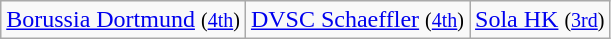<table class="wikitable">
<tr>
<td> <a href='#'>Borussia Dortmund</a> <small>(<a href='#'>4th</a>)</small></td>
<td> <a href='#'>DVSC Schaeffler</a> <small>(<a href='#'>4th</a>)</small></td>
<td> <a href='#'>Sola HK</a> <small>(<a href='#'>3rd</a>)</small></td>
</tr>
</table>
